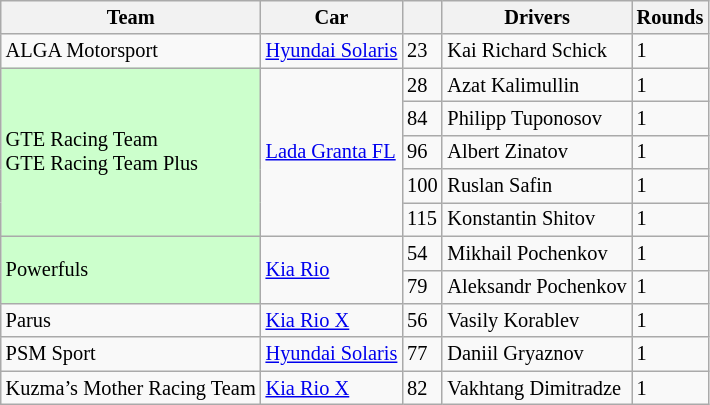<table class="wikitable" style="font-size: 85%">
<tr>
<th>Team</th>
<th>Car</th>
<th></th>
<th>Drivers</th>
<th>Rounds</th>
</tr>
<tr>
<td> ALGA Motorsport</td>
<td><a href='#'>Hyundai Solaris</a></td>
<td>23</td>
<td> Kai Richard Schick</td>
<td>1</td>
</tr>
<tr>
<td rowspan=5 style="background:#ccffcc;"> GTE Racing Team<br> GTE Racing Team Plus</td>
<td rowspan=5><a href='#'>Lada Granta FL</a></td>
<td>28</td>
<td> Azat Kalimullin</td>
<td>1</td>
</tr>
<tr>
<td>84</td>
<td> Philipp Tuponosov</td>
<td>1</td>
</tr>
<tr>
<td>96</td>
<td> Albert Zinatov</td>
<td>1</td>
</tr>
<tr>
<td>100</td>
<td> Ruslan Safin</td>
<td>1</td>
</tr>
<tr>
<td>115</td>
<td> Konstantin Shitov</td>
<td>1</td>
</tr>
<tr>
<td rowspan=2 style="background:#ccffcc;"> Powerfuls</td>
<td rowspan=2><a href='#'>Kia Rio</a></td>
<td>54</td>
<td> Mikhail Pochenkov</td>
<td>1</td>
</tr>
<tr>
<td>79</td>
<td> Aleksandr Pochenkov</td>
<td>1</td>
</tr>
<tr>
<td> Parus</td>
<td><a href='#'>Kia Rio X</a></td>
<td>56</td>
<td> Vasily Korablev</td>
<td>1</td>
</tr>
<tr>
<td> PSM Sport</td>
<td><a href='#'>Hyundai Solaris</a></td>
<td>77</td>
<td> Daniil Gryaznov</td>
<td>1</td>
</tr>
<tr>
<td> Kuzma’s Mother Racing Team</td>
<td><a href='#'>Kia Rio X</a></td>
<td>82</td>
<td> Vakhtang Dimitradze</td>
<td>1</td>
</tr>
</table>
